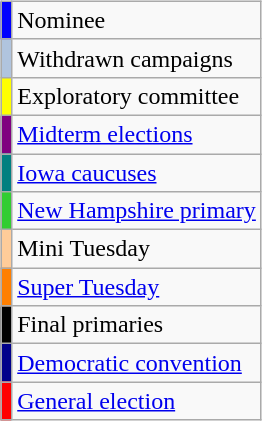<table style="margin:auto">
<tr>
<td></td>
<td><br><table class="wikitable">
<tr>
<td style="background:#00f"></td>
<td>Nominee</td>
</tr>
<tr>
<td style="background:#B0C4DE"></td>
<td>Withdrawn campaigns</td>
</tr>
<tr>
<td style="background:#ff0"></td>
<td>Exploratory committee</td>
</tr>
<tr>
<td style="background:purple"></td>
<td><a href='#'>Midterm elections</a></td>
</tr>
<tr>
<td style="background:teal"></td>
<td><a href='#'>Iowa caucuses</a></td>
</tr>
<tr>
<td style="background:limeGreen"></td>
<td><a href='#'>New Hampshire primary</a></td>
</tr>
<tr>
<td style="background:#FFCC99"></td>
<td>Mini Tuesday</td>
</tr>
<tr>
<td style="background:#FF7F00"></td>
<td><a href='#'>Super Tuesday</a></td>
</tr>
<tr>
<td style="background:black"></td>
<td>Final primaries</td>
</tr>
<tr>
<td style="background:darkBlue"></td>
<td><a href='#'>Democratic convention</a></td>
</tr>
<tr>
<td style="background:red"></td>
<td><a href='#'>General election</a></td>
</tr>
</table>
</td>
</tr>
</table>
